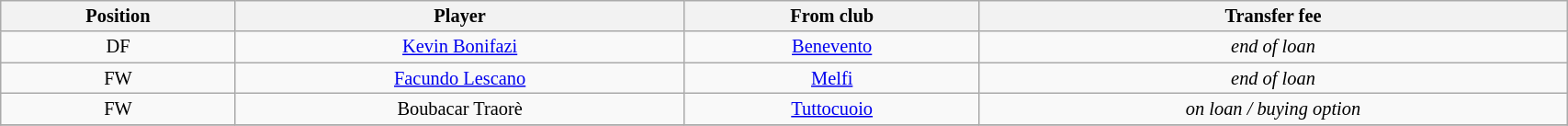<table class="wikitable sortable" style="width:90%; text-align:center; font-size:85%; text-align:centre;">
<tr>
<th>Position</th>
<th>Player</th>
<th>From club</th>
<th>Transfer fee</th>
</tr>
<tr>
<td>DF</td>
<td><a href='#'>Kevin Bonifazi</a></td>
<td><a href='#'>Benevento</a></td>
<td><em>end of loan</em></td>
</tr>
<tr>
<td>FW</td>
<td><a href='#'>Facundo Lescano</a></td>
<td><a href='#'>Melfi</a></td>
<td><em>end of loan</em></td>
</tr>
<tr>
<td>FW</td>
<td>Boubacar Traorè</td>
<td><a href='#'>Tuttocuoio</a></td>
<td><em>on loan / buying option</em></td>
</tr>
<tr>
</tr>
</table>
